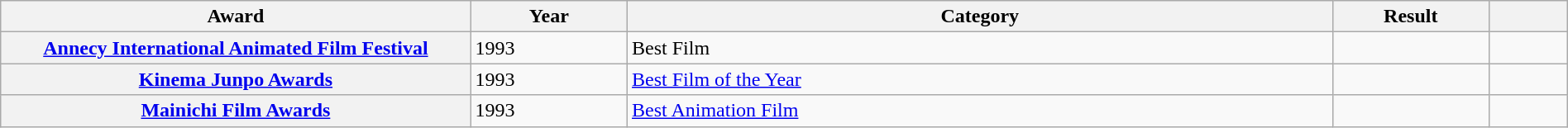<table class="wikitable plainrowheaders sortable" style="width:100%">
<tr>
<th scope="col" style="width:30%">Award</th>
<th scope="col" style="width:10%">Year</th>
<th scope="col" style="width:45%">Category</th>
<th scope="col" style="width:10%">Result</th>
<th scope="col" style="width:5%" class="unsortable"></th>
</tr>
<tr>
<th scope="row"><a href='#'>Annecy International Animated Film Festival</a></th>
<td>1993</td>
<td>Best Film</td>
<td></td>
<td style="text-align:center;"></td>
</tr>
<tr>
<th scope="row"><a href='#'>Kinema Junpo Awards</a></th>
<td>1993</td>
<td><a href='#'>Best Film of the Year</a></td>
<td></td>
<td style="text-align:center;"></td>
</tr>
<tr>
<th scope="row"><a href='#'>Mainichi Film Awards</a></th>
<td>1993</td>
<td><a href='#'>Best Animation Film</a></td>
<td></td>
<td style="text-align:center;"></td>
</tr>
</table>
